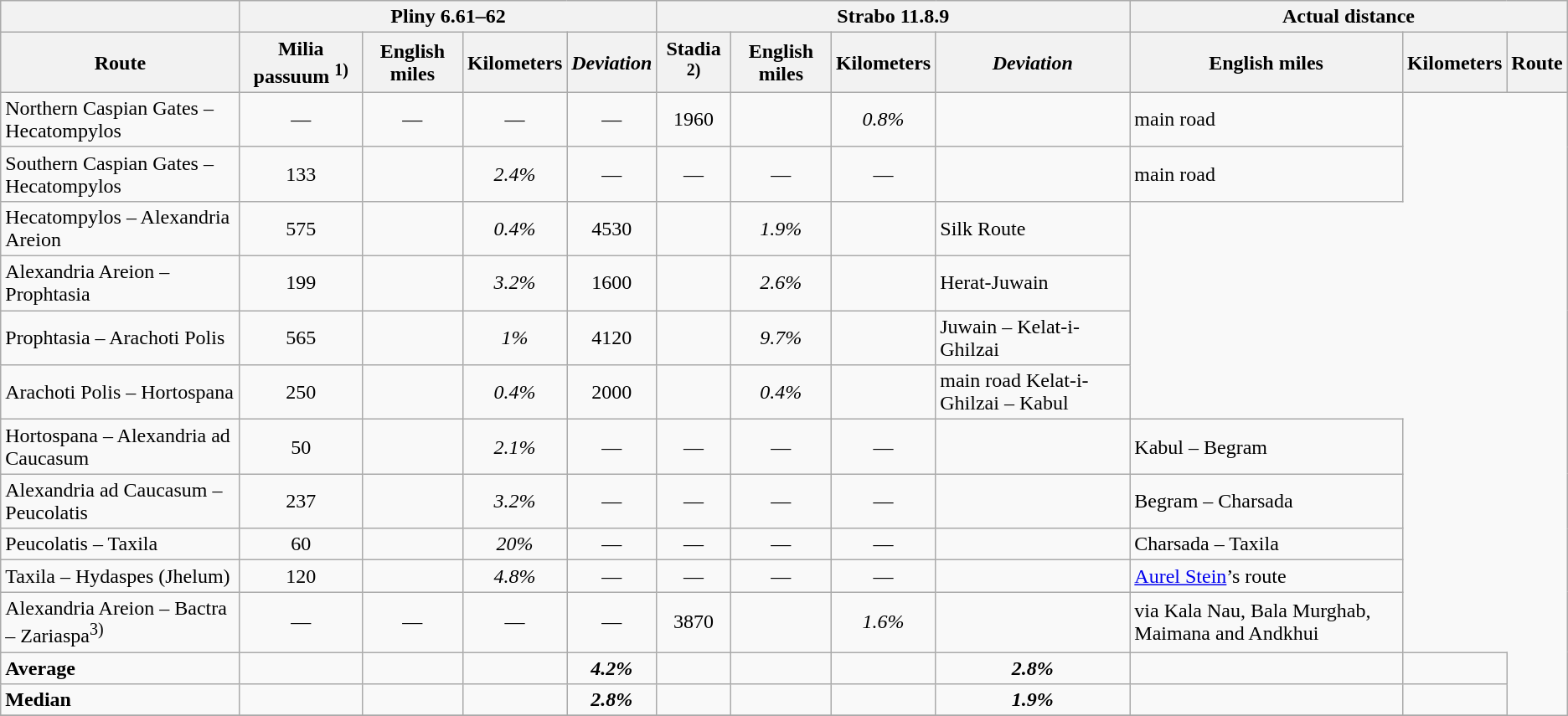<table class="wikitable">
<tr>
<th></th>
<th colspan="4">Pliny 6.61–62</th>
<th colspan="4">Strabo 11.8.9</th>
<th colspan="3">Actual distance</th>
</tr>
<tr>
<th>Route</th>
<th>Milia passuum <sup>1)</sup></th>
<th>English miles</th>
<th>Kilometers</th>
<th><em>Deviation</em></th>
<th>Stadia <sup>2)</sup></th>
<th>English miles</th>
<th>Kilometers</th>
<th><em>Deviation</em></th>
<th>English miles</th>
<th>Kilometers</th>
<th>Route</th>
</tr>
<tr>
<td>Northern Caspian Gates – Hecatompylos</td>
<td align="center">—</td>
<td align="center">—</td>
<td align="center">—</td>
<td align="center">—</td>
<td align="center">1960</td>
<td></td>
<td align="center"><em>0.8%</em></td>
<td></td>
<td>main road</td>
</tr>
<tr>
<td>Southern Caspian Gates – Hecatompylos</td>
<td align="center">133</td>
<td></td>
<td align="center"><em>2.4%</em></td>
<td align="center">—</td>
<td align="center">—</td>
<td align="center">—</td>
<td align="center">—</td>
<td></td>
<td>main road</td>
</tr>
<tr>
<td>Hecatompylos – Alexandria Areion</td>
<td align="center">575</td>
<td></td>
<td align="center"><em>0.4%</em></td>
<td align="center">4530</td>
<td></td>
<td align="center"><em>1.9%</em></td>
<td></td>
<td>Silk Route</td>
</tr>
<tr>
<td>Alexandria Areion – Prophtasia</td>
<td align="center">199</td>
<td></td>
<td align="center"><em>3.2%</em></td>
<td align="center">1600</td>
<td></td>
<td align="center"><em>2.6%</em></td>
<td></td>
<td>Herat-Juwain</td>
</tr>
<tr>
<td>Prophtasia – Arachoti Polis</td>
<td align="center">565</td>
<td></td>
<td align="center"><em>1%</em></td>
<td align="center">4120</td>
<td></td>
<td align="center"><em>9.7%</em></td>
<td></td>
<td>Juwain – Kelat-i-Ghilzai</td>
</tr>
<tr>
<td>Arachoti Polis – Hortospana</td>
<td align="center">250</td>
<td></td>
<td align="center"><em>0.4%</em></td>
<td align="center">2000</td>
<td></td>
<td align="center"><em>0.4%</em></td>
<td></td>
<td>main road Kelat-i-Ghilzai – Kabul</td>
</tr>
<tr>
<td>Hortospana – Alexandria ad Caucasum</td>
<td align="center">50</td>
<td></td>
<td align="center"><em>2.1%</em></td>
<td align="center">—</td>
<td align="center">—</td>
<td align="center">—</td>
<td align="center">—</td>
<td></td>
<td>Kabul – Begram</td>
</tr>
<tr>
<td>Alexandria ad Caucasum – Peucolatis</td>
<td align="center">237</td>
<td></td>
<td align="center"><em>3.2%</em></td>
<td align="center">—</td>
<td align="center">—</td>
<td align="center">—</td>
<td align="center">—</td>
<td></td>
<td>Begram – Charsada</td>
</tr>
<tr>
<td>Peucolatis – Taxila</td>
<td align="center">60</td>
<td></td>
<td align="center"><em>20%</em></td>
<td align="center">—</td>
<td align="center">—</td>
<td align="center">—</td>
<td align="center">—</td>
<td></td>
<td>Charsada – Taxila</td>
</tr>
<tr>
<td>Taxila – Hydaspes (Jhelum)</td>
<td align="center">120</td>
<td></td>
<td align="center"><em>4.8%</em></td>
<td align="center">—</td>
<td align="center">—</td>
<td align="center">—</td>
<td align="center">—</td>
<td></td>
<td><a href='#'>Aurel Stein</a>’s route</td>
</tr>
<tr>
<td>Alexandria Areion – Bactra – Zariaspa<sup>3)</sup></td>
<td align="center">—</td>
<td align="center">—</td>
<td align="center">—</td>
<td align="center">—</td>
<td align="center">3870</td>
<td></td>
<td align="center"><em>1.6%</em></td>
<td></td>
<td>via Kala Nau, Bala Murghab, Maimana and Andkhui</td>
</tr>
<tr>
<td><strong>Average</strong></td>
<td></td>
<td></td>
<td></td>
<td align="center"><strong><em>4.2%</em></strong></td>
<td></td>
<td></td>
<td></td>
<td align="center"><strong><em>2.8%</em></strong></td>
<td></td>
<td></td>
</tr>
<tr>
<td><strong>Median</strong></td>
<td></td>
<td></td>
<td></td>
<td align="center"><strong><em>2.8%</em></strong></td>
<td></td>
<td></td>
<td></td>
<td align="center"><strong><em>1.9%</em></strong></td>
<td></td>
<td></td>
</tr>
<tr>
</tr>
</table>
